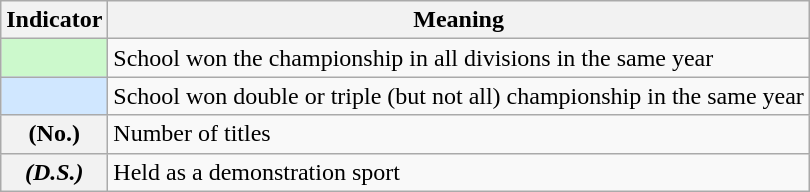<table class="wikitable plainrowheaders">
<tr>
<th scope="col">Indicator</th>
<th scope="col">Meaning</th>
</tr>
<tr>
<th scope="row" style="background:#CCF9CC;"> </th>
<td>School won the championship in all divisions in the same year</td>
</tr>
<tr>
<th scope="row" style="background:#D0E7FF;"> </th>
<td>School won double or triple (but not all) championship in the same year</td>
</tr>
<tr>
<th scope="row" style="text-align:center;">(No.)</th>
<td>Number of titles</td>
</tr>
<tr>
<th scope="row" style="text-align:center;"><em>(D.S.)</em></th>
<td>Held as a demonstration sport</td>
</tr>
</table>
